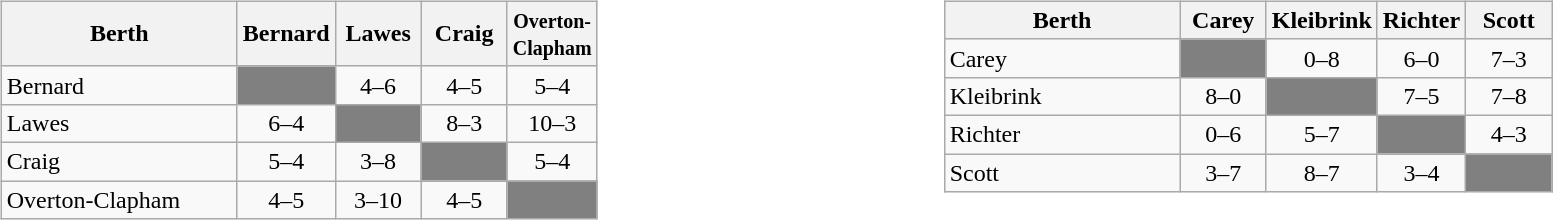<table>
<tr>
<td width=20% valign="top"><br><table class="wikitable">
<tr>
<th width=150>Berth</th>
<th width=50>Bernard</th>
<th width=50>Lawes</th>
<th width=50>Craig</th>
<th width=50><small>Overton-Clapham</small></th>
</tr>
<tr align=center>
<td align=left> Bernard</td>
<td style="background:grey"></td>
<td>4–6</td>
<td>4–5</td>
<td>5–4</td>
</tr>
<tr align=center>
<td align=left> Lawes</td>
<td>6–4</td>
<td style="background:grey"></td>
<td>8–3</td>
<td>10–3</td>
</tr>
<tr align=center>
<td align=left> Craig</td>
<td>5–4</td>
<td>3–8</td>
<td style="background:grey"></td>
<td>5–4</td>
</tr>
<tr align=center>
<td align=left> Overton-Clapham</td>
<td>4–5</td>
<td>3–10</td>
<td>4–5</td>
<td style="background:grey"></td>
</tr>
</table>
</td>
<td width=20% valign="top"><br><table class="wikitable">
<tr>
<th width=150>Berth</th>
<th width=50>Carey</th>
<th width=50>Kleibrink</th>
<th width=50>Richter</th>
<th width=50>Scott</th>
</tr>
<tr align=center>
<td align=left> Carey</td>
<td style="background:grey"></td>
<td>0–8</td>
<td>6–0</td>
<td>7–3</td>
</tr>
<tr align=center>
<td align=left> Kleibrink</td>
<td>8–0</td>
<td style="background:grey"></td>
<td>7–5</td>
<td>7–8</td>
</tr>
<tr align=center>
<td align=left> Richter</td>
<td>0–6</td>
<td>5–7</td>
<td style="background:grey"></td>
<td>4–3</td>
</tr>
<tr align=center>
<td align=left> Scott</td>
<td>3–7</td>
<td>8–7</td>
<td>3–4</td>
<td style="background:grey"></td>
</tr>
</table>
</td>
</tr>
</table>
